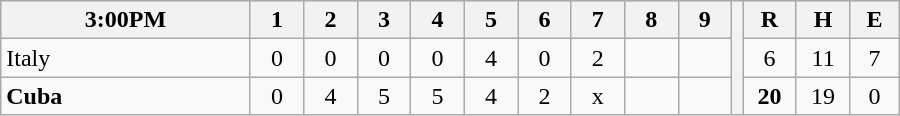<table border=1 cellspacing=0 width=600 style="margin-left:3em;" class="wikitable">
<tr style="text-align:center; background-color:#e6e6e6;">
<th align=left width=28%>3:00PM</th>
<th width=6%>1</th>
<th width=6%>2</th>
<th width=6%>3</th>
<th width=6%>4</th>
<th width=6%>5</th>
<th width=6%>6</th>
<th width=6%>7</th>
<th width=6%>8</th>
<th width=6%>9</th>
<th rowspan="3" width=0.5%></th>
<th width=6%>R</th>
<th width=6%>H</th>
<th width=6%>E</th>
</tr>
<tr style="text-align:center;">
<td align=left> Italy</td>
<td>0</td>
<td>0</td>
<td>0</td>
<td>0</td>
<td>4</td>
<td>0</td>
<td>2</td>
<td></td>
<td></td>
<td>6</td>
<td>11</td>
<td>7</td>
</tr>
<tr style="text-align:center;">
<td align=left> <strong>Cuba</strong></td>
<td>0</td>
<td>4</td>
<td>5</td>
<td>5</td>
<td>4</td>
<td>2</td>
<td>x</td>
<td></td>
<td></td>
<td><strong>20</strong></td>
<td>19</td>
<td>0</td>
</tr>
</table>
